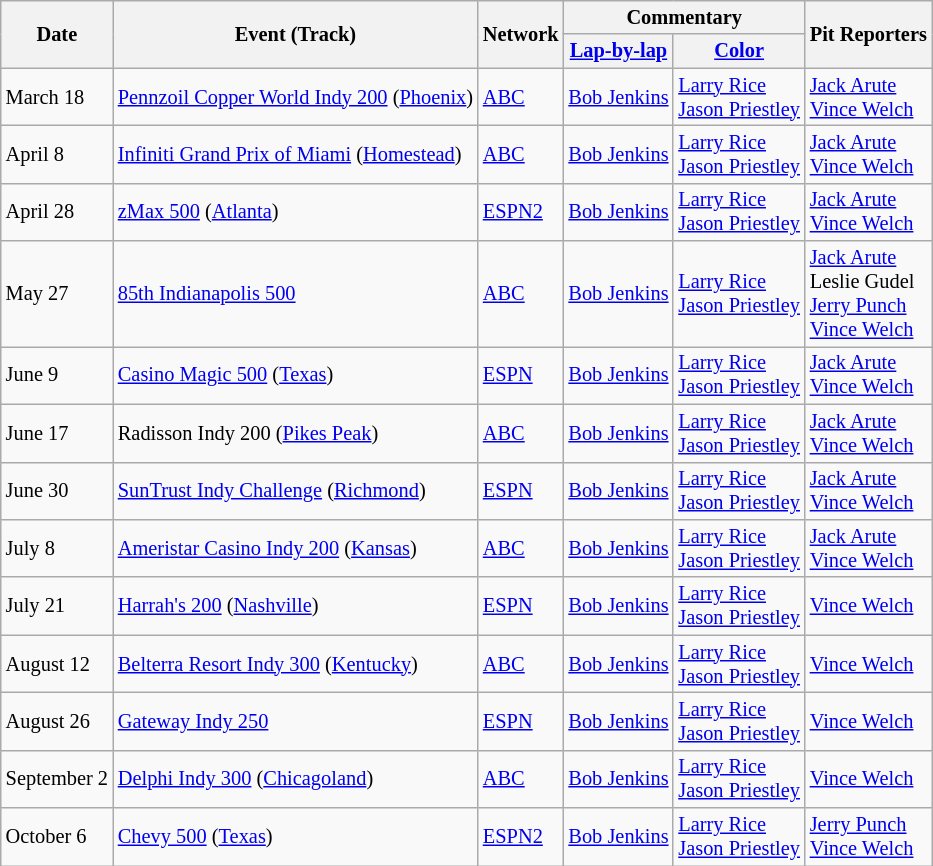<table class="wikitable" style="font-size: 85%;">
<tr>
<th rowspan=2>Date</th>
<th rowspan=2>Event (Track)</th>
<th rowspan=2>Network</th>
<th colspan=2>Commentary</th>
<th rowspan=2>Pit Reporters</th>
</tr>
<tr>
<th><a href='#'>Lap-by-lap</a></th>
<th><a href='#'>Color</a></th>
</tr>
<tr>
<td>March 18</td>
<td><a href='#'>Pennzoil Copper World Indy 200</a> (<a href='#'>Phoenix</a>)</td>
<td><a href='#'>ABC</a></td>
<td><a href='#'>Bob Jenkins</a></td>
<td><a href='#'>Larry Rice</a><br><a href='#'>Jason Priestley</a></td>
<td><a href='#'>Jack Arute</a><br><a href='#'>Vince Welch</a></td>
</tr>
<tr>
<td>April 8</td>
<td><a href='#'>Infiniti Grand Prix of Miami</a> (<a href='#'>Homestead</a>)</td>
<td><a href='#'>ABC</a></td>
<td><a href='#'>Bob Jenkins</a></td>
<td><a href='#'>Larry Rice</a><br><a href='#'>Jason Priestley</a></td>
<td><a href='#'>Jack Arute</a><br><a href='#'>Vince Welch</a></td>
</tr>
<tr>
<td>April 28</td>
<td><a href='#'>zMax 500</a> (<a href='#'>Atlanta</a>)</td>
<td><a href='#'>ESPN2</a></td>
<td><a href='#'>Bob Jenkins</a></td>
<td><a href='#'>Larry Rice</a><br><a href='#'>Jason Priestley</a></td>
<td><a href='#'>Jack Arute</a><br><a href='#'>Vince Welch</a></td>
</tr>
<tr>
<td>May 27</td>
<td><a href='#'>85th Indianapolis 500</a></td>
<td><a href='#'>ABC</a></td>
<td><a href='#'>Bob Jenkins</a></td>
<td><a href='#'>Larry Rice</a><br><a href='#'>Jason Priestley</a></td>
<td><a href='#'>Jack Arute</a><br>Leslie Gudel<br><a href='#'>Jerry Punch</a><br><a href='#'>Vince Welch</a></td>
</tr>
<tr>
<td>June 9</td>
<td><a href='#'>Casino Magic 500</a> (<a href='#'>Texas</a>)</td>
<td><a href='#'>ESPN</a></td>
<td><a href='#'>Bob Jenkins</a></td>
<td><a href='#'>Larry Rice</a><br><a href='#'>Jason Priestley</a></td>
<td><a href='#'>Jack Arute</a><br><a href='#'>Vince Welch</a></td>
</tr>
<tr>
<td>June 17</td>
<td>Radisson Indy 200 (<a href='#'>Pikes Peak</a>)</td>
<td><a href='#'>ABC</a></td>
<td><a href='#'>Bob Jenkins</a></td>
<td><a href='#'>Larry Rice</a><br><a href='#'>Jason Priestley</a></td>
<td><a href='#'>Jack Arute</a><br><a href='#'>Vince Welch</a></td>
</tr>
<tr>
<td>June 30</td>
<td><a href='#'>SunTrust Indy Challenge</a> (<a href='#'>Richmond</a>)</td>
<td><a href='#'>ESPN</a></td>
<td><a href='#'>Bob Jenkins</a></td>
<td><a href='#'>Larry Rice</a><br><a href='#'>Jason Priestley</a></td>
<td><a href='#'>Jack Arute</a><br><a href='#'>Vince Welch</a></td>
</tr>
<tr>
<td>July 8</td>
<td><a href='#'>Ameristar Casino Indy 200</a> (<a href='#'>Kansas</a>)</td>
<td><a href='#'>ABC</a></td>
<td><a href='#'>Bob Jenkins</a></td>
<td><a href='#'>Larry Rice</a><br><a href='#'>Jason Priestley</a></td>
<td><a href='#'>Jack Arute</a><br><a href='#'>Vince Welch</a></td>
</tr>
<tr>
<td>July 21</td>
<td><a href='#'>Harrah's 200</a> (<a href='#'>Nashville</a>)</td>
<td><a href='#'>ESPN</a></td>
<td><a href='#'>Bob Jenkins</a></td>
<td><a href='#'>Larry Rice</a><br><a href='#'>Jason Priestley</a></td>
<td><a href='#'>Vince Welch</a></td>
</tr>
<tr>
<td>August 12</td>
<td><a href='#'>Belterra Resort Indy 300</a> (<a href='#'>Kentucky</a>)</td>
<td><a href='#'>ABC</a></td>
<td><a href='#'>Bob Jenkins</a></td>
<td><a href='#'>Larry Rice</a><br><a href='#'>Jason Priestley</a></td>
<td><a href='#'>Vince Welch</a></td>
</tr>
<tr>
<td>August 26</td>
<td><a href='#'>Gateway Indy 250</a></td>
<td><a href='#'>ESPN</a></td>
<td><a href='#'>Bob Jenkins</a></td>
<td><a href='#'>Larry Rice</a><br><a href='#'>Jason Priestley</a></td>
<td><a href='#'>Vince Welch</a></td>
</tr>
<tr>
<td>September 2</td>
<td><a href='#'>Delphi Indy 300</a> (<a href='#'>Chicagoland</a>)</td>
<td><a href='#'>ABC</a></td>
<td><a href='#'>Bob Jenkins</a></td>
<td><a href='#'>Larry Rice</a><br><a href='#'>Jason Priestley</a></td>
<td><a href='#'>Vince Welch</a></td>
</tr>
<tr>
<td>October 6</td>
<td><a href='#'>Chevy 500</a> (<a href='#'>Texas</a>)</td>
<td><a href='#'>ESPN2</a></td>
<td><a href='#'>Bob Jenkins</a></td>
<td><a href='#'>Larry Rice</a><br><a href='#'>Jason Priestley</a></td>
<td><a href='#'>Jerry Punch</a><br><a href='#'>Vince Welch</a></td>
</tr>
</table>
